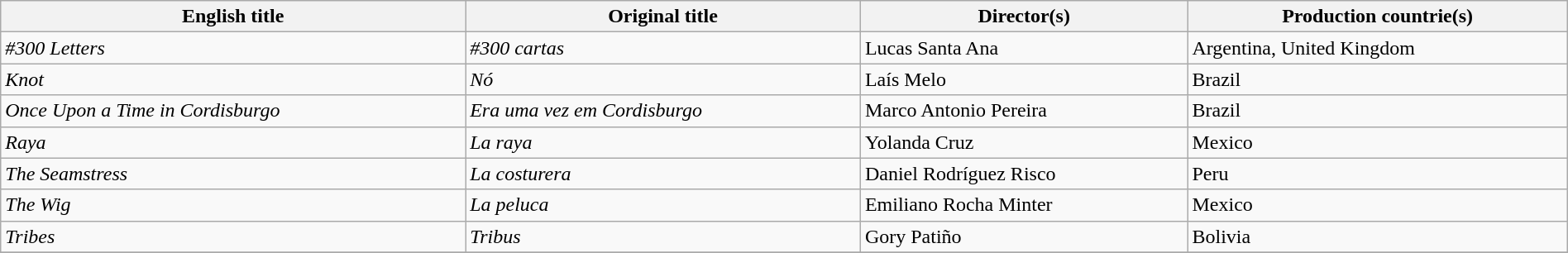<table class="sortable wikitable" style="width:100%; margin-bottom:4px" cellpadding="5">
<tr>
<th scope="col">English title</th>
<th scope="col">Original title</th>
<th scope="col">Director(s)</th>
<th scope="col">Production countrie(s)</th>
</tr>
<tr>
<td><em>#300 Letters</em></td>
<td><em>#300 cartas</em></td>
<td>Lucas Santa Ana</td>
<td>Argentina, United Kingdom</td>
</tr>
<tr>
<td><em>Knot</em></td>
<td><em>Nó</em></td>
<td>Laís Melo</td>
<td>Brazil</td>
</tr>
<tr>
<td><em>Once Upon a Time in Cordisburgo</em></td>
<td><em>Era uma vez em Cordisburgo</em></td>
<td>Marco Antonio Pereira</td>
<td>Brazil</td>
</tr>
<tr>
<td><em>Raya</em></td>
<td><em>La raya</em></td>
<td>Yolanda Cruz</td>
<td>Mexico</td>
</tr>
<tr>
<td><em>The Seamstress</em></td>
<td><em>La costurera</em></td>
<td>Daniel Rodríguez Risco</td>
<td>Peru</td>
</tr>
<tr>
<td><em>The Wig</em></td>
<td><em>La peluca</em></td>
<td>Emiliano Rocha Minter</td>
<td>Mexico</td>
</tr>
<tr>
<td><em>Tribes</em></td>
<td><em>Tribus</em></td>
<td>Gory Patiño</td>
<td>Bolivia</td>
</tr>
<tr>
</tr>
</table>
